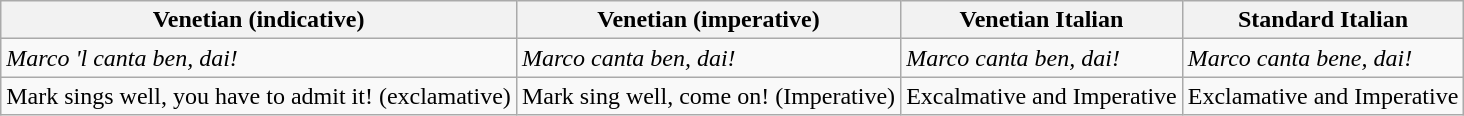<table class="wikitable">
<tr>
<th>Venetian (indicative)</th>
<th>Venetian (imperative)</th>
<th>Venetian Italian</th>
<th>Standard Italian</th>
</tr>
<tr>
<td><em>Marco 'l canta ben, dai!</em></td>
<td><em>Marco canta ben, dai!</em></td>
<td><em>Marco canta ben, dai!</em></td>
<td><em>Marco canta bene, dai!</em></td>
</tr>
<tr>
<td>Mark sings well, you have to admit it! (exclamative)</td>
<td>Mark sing well, come on! (Imperative)</td>
<td>Excalmative and Imperative</td>
<td>Exclamative and Imperative</td>
</tr>
</table>
